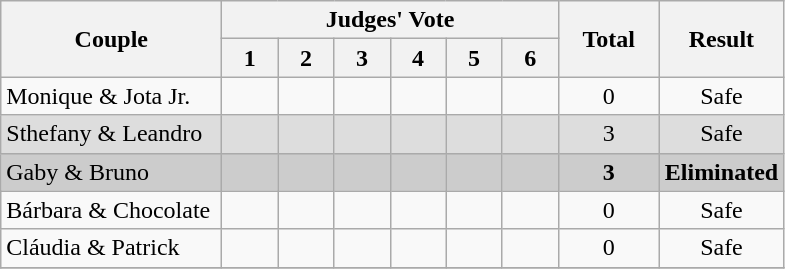<table class="wikitable" style="text-align:center;">
<tr>
<th rowspan=2 width="140">Couple</th>
<th colspan=6 width="180">Judges' Vote</th>
<th rowspan=2 width="060">Total</th>
<th rowspan=2 width="060">Result</th>
</tr>
<tr>
<th width="30">1</th>
<th width="30">2</th>
<th width="30">3</th>
<th width="30">4</th>
<th width="30">5</th>
<th width="30">6</th>
</tr>
<tr>
<td align="left">Monique & Jota Jr.</td>
<td></td>
<td></td>
<td></td>
<td></td>
<td></td>
<td></td>
<td>0</td>
<td>Safe</td>
</tr>
<tr bgcolor="DDDDDD">
<td align="left">Sthefany & Leandro</td>
<td></td>
<td></td>
<td></td>
<td></td>
<td></td>
<td></td>
<td>3</td>
<td>Safe</td>
</tr>
<tr bgcolor="CCCCCC">
<td align="left">Gaby & Bruno</td>
<td></td>
<td></td>
<td></td>
<td></td>
<td></td>
<td></td>
<td><strong>3</strong></td>
<td><strong>Eliminated</strong></td>
</tr>
<tr>
<td align="left">Bárbara & Chocolate</td>
<td></td>
<td></td>
<td></td>
<td></td>
<td></td>
<td></td>
<td>0</td>
<td>Safe</td>
</tr>
<tr>
<td align="left">Cláudia & Patrick</td>
<td></td>
<td></td>
<td></td>
<td></td>
<td></td>
<td></td>
<td>0</td>
<td>Safe</td>
</tr>
<tr>
</tr>
</table>
